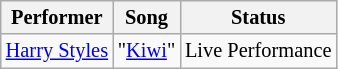<table class="wikitable" style="font-size:85%">
<tr>
<th>Performer</th>
<th>Song</th>
<th>Status</th>
</tr>
<tr>
<td> <a href='#'>Harry Styles</a></td>
<td>"<a href='#'>Kiwi</a>"</td>
<td>Live Performance</td>
</tr>
</table>
